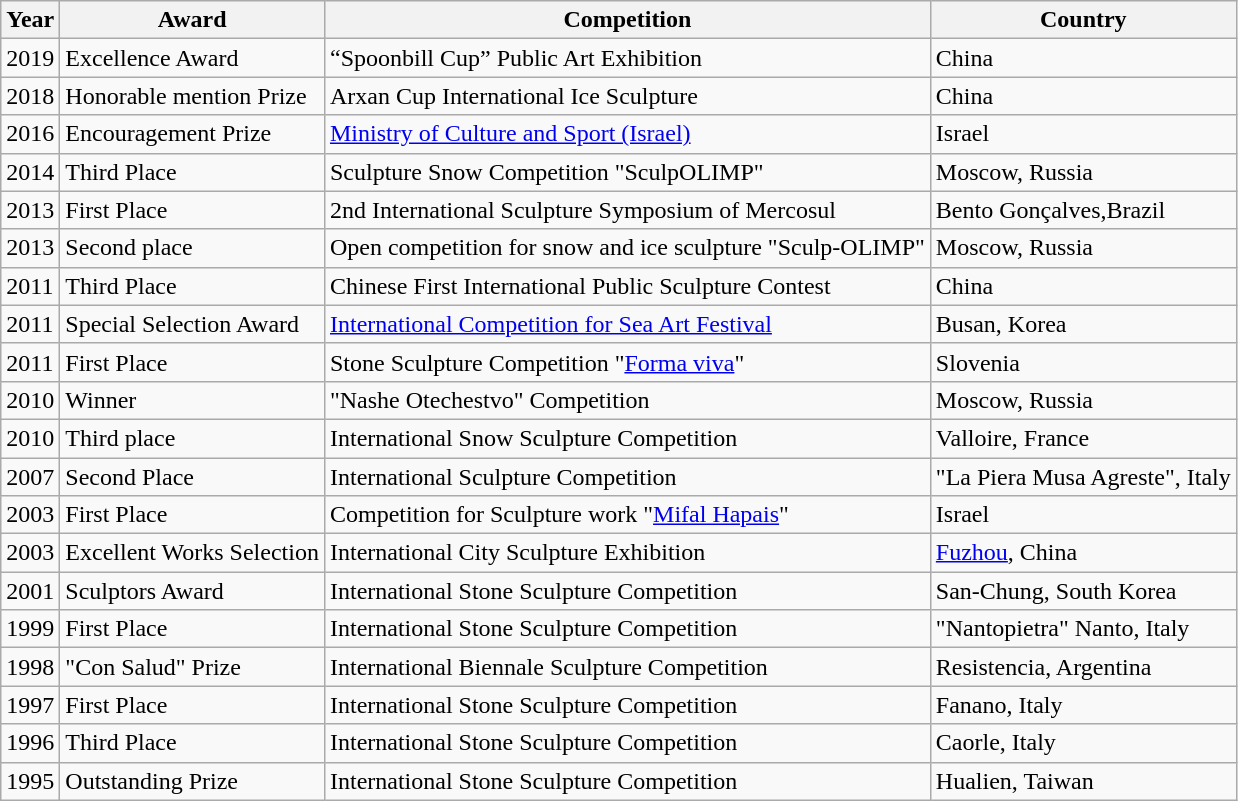<table class="wikitable">
<tr>
<th>Year</th>
<th>Award</th>
<th>Competition</th>
<th>Country</th>
</tr>
<tr>
<td>2019</td>
<td>Excellence Award</td>
<td>“Spoonbill Cup” Public Art Exhibition</td>
<td>China</td>
</tr>
<tr>
<td>2018</td>
<td>Honorable mention Prize</td>
<td>Arxan Cup International Ice Sculpture</td>
<td>China</td>
</tr>
<tr>
<td>2016</td>
<td>Encouragement Prize</td>
<td><a href='#'>Ministry of Culture and Sport (Israel)</a></td>
<td>Israel</td>
</tr>
<tr>
<td>2014</td>
<td>Third Place</td>
<td>Sculpture Snow Competition "SculpOLIMP"</td>
<td>Moscow, Russia</td>
</tr>
<tr>
<td>2013</td>
<td>First Place</td>
<td>2nd International Sculpture Symposium of Mercosul</td>
<td>Bento Gonçalves,Brazil</td>
</tr>
<tr>
<td>2013</td>
<td>Second place</td>
<td>Open competition for snow and ice sculpture "Sculp-OLIMP"</td>
<td>Moscow, Russia</td>
</tr>
<tr>
<td>2011</td>
<td>Third Place</td>
<td>Chinese First International Public Sculpture Contest</td>
<td>China</td>
</tr>
<tr>
<td>2011</td>
<td>Special Selection Award</td>
<td><a href='#'>International Competition for Sea Art Festival</a></td>
<td>Busan, Korea</td>
</tr>
<tr>
<td>2011</td>
<td>First Place</td>
<td>Stone Sculpture Competition "<a href='#'>Forma viva</a>"</td>
<td>Slovenia</td>
</tr>
<tr>
<td>2010</td>
<td>Winner</td>
<td>"Nashe Otechestvo" Competition</td>
<td>Moscow, Russia</td>
</tr>
<tr>
<td>2010</td>
<td>Third place</td>
<td>International Snow Sculpture Competition</td>
<td>Valloire, France</td>
</tr>
<tr>
<td>2007</td>
<td>Second Place</td>
<td>International Sculpture Competition</td>
<td>"La Piera Musa Agreste", Italy</td>
</tr>
<tr>
<td>2003</td>
<td>First Place</td>
<td>Competition for Sculpture work "<a href='#'>Mifal Hapais</a>"</td>
<td>Israel</td>
</tr>
<tr>
<td>2003</td>
<td>Excellent Works Selection</td>
<td>International City Sculpture Exhibition</td>
<td><a href='#'>Fuzhou</a>, China</td>
</tr>
<tr>
<td>2001</td>
<td>Sculptors Award</td>
<td>International Stone Sculpture Competition</td>
<td>San-Chung, South Korea</td>
</tr>
<tr>
<td>1999</td>
<td>First Place</td>
<td>International Stone Sculpture Competition</td>
<td>"Nantopietra" Nanto, Italy</td>
</tr>
<tr>
<td>1998</td>
<td>"Con Salud" Prize</td>
<td>International Biennale Sculpture Competition</td>
<td>Resistencia, Argentina</td>
</tr>
<tr>
<td>1997</td>
<td>First Place</td>
<td>International Stone Sculpture Competition</td>
<td>Fanano, Italy</td>
</tr>
<tr>
<td>1996</td>
<td>Third Place</td>
<td>International Stone Sculpture Competition</td>
<td>Caorle, Italy</td>
</tr>
<tr>
<td>1995</td>
<td>Outstanding Prize</td>
<td>International Stone Sculpture Competition</td>
<td>Hualien, Taiwan</td>
</tr>
</table>
